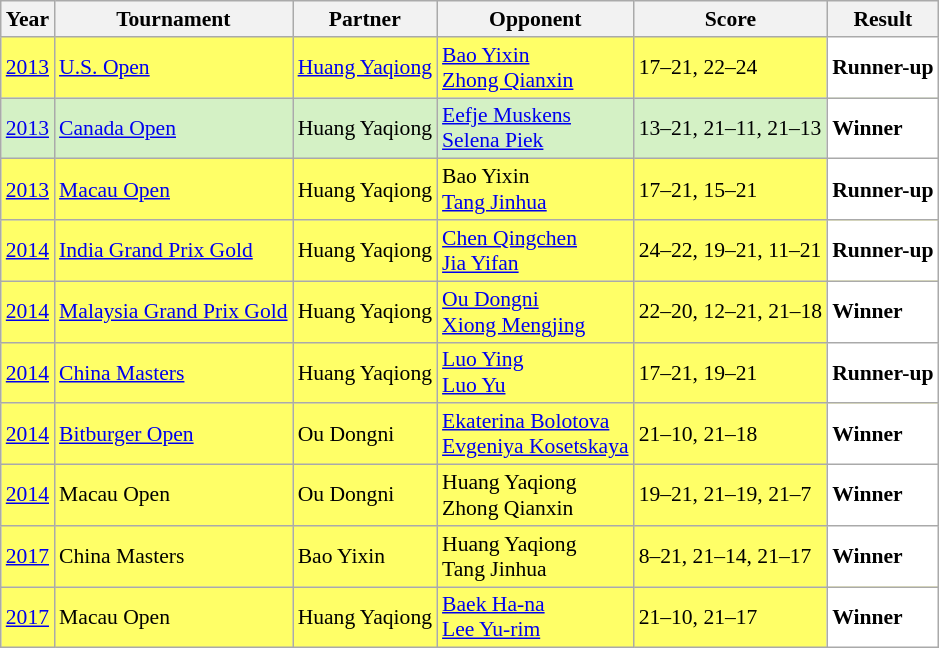<table class="sortable wikitable" style="font-size: 90%;">
<tr>
<th>Year</th>
<th>Tournament</th>
<th>Partner</th>
<th>Opponent</th>
<th>Score</th>
<th>Result</th>
</tr>
<tr style="background:#FFFF67">
<td align="center"><a href='#'>2013</a></td>
<td align="left"><a href='#'>U.S. Open</a></td>
<td align="left"> <a href='#'>Huang Yaqiong</a></td>
<td align="left"> <a href='#'>Bao Yixin</a><br> <a href='#'>Zhong Qianxin</a></td>
<td align="left">17–21, 22–24</td>
<td style="text-align:left; background:white"> <strong>Runner-up</strong></td>
</tr>
<tr style="background:#D4F1C5">
<td align="center"><a href='#'>2013</a></td>
<td align="left"><a href='#'>Canada Open</a></td>
<td align="left"> Huang Yaqiong</td>
<td align="left"> <a href='#'>Eefje Muskens</a><br> <a href='#'>Selena Piek</a></td>
<td align="left">13–21, 21–11, 21–13</td>
<td style="text-align:left; background:white"> <strong>Winner</strong></td>
</tr>
<tr style="background:#FFFF67">
<td align="center"><a href='#'>2013</a></td>
<td align="left"><a href='#'>Macau Open</a></td>
<td align="left"> Huang Yaqiong</td>
<td align="left"> Bao Yixin<br> <a href='#'>Tang Jinhua</a></td>
<td align="left">17–21, 15–21</td>
<td style="text-align:left; background:white"> <strong>Runner-up</strong></td>
</tr>
<tr style="background:#FFFF67">
<td align="center"><a href='#'>2014</a></td>
<td align="left"><a href='#'>India Grand Prix Gold</a></td>
<td align="left"> Huang Yaqiong</td>
<td align="left"> <a href='#'>Chen Qingchen</a><br> <a href='#'>Jia Yifan</a></td>
<td align="left">24–22, 19–21, 11–21</td>
<td style="text-align:left; background:white"> <strong>Runner-up</strong></td>
</tr>
<tr style="background:#FFFF67">
<td align="center"><a href='#'>2014</a></td>
<td align="left"><a href='#'>Malaysia Grand Prix Gold</a></td>
<td align="left"> Huang Yaqiong</td>
<td align="left"> <a href='#'>Ou Dongni</a><br> <a href='#'>Xiong Mengjing</a></td>
<td align="left">22–20, 12–21, 21–18</td>
<td style="text-align:left; background:white"> <strong>Winner</strong></td>
</tr>
<tr style="background:#FFFF67">
<td align="center"><a href='#'>2014</a></td>
<td align="left"><a href='#'>China Masters</a></td>
<td align="left"> Huang Yaqiong</td>
<td align="left"> <a href='#'>Luo Ying</a><br> <a href='#'>Luo Yu</a></td>
<td align="left">17–21, 19–21</td>
<td style="text-align:left; background:white"> <strong>Runner-up</strong></td>
</tr>
<tr style="background:#FFFF67">
<td align="center"><a href='#'>2014</a></td>
<td align="left"><a href='#'>Bitburger Open</a></td>
<td align="left"> Ou Dongni</td>
<td align="left"> <a href='#'>Ekaterina Bolotova</a><br> <a href='#'>Evgeniya Kosetskaya</a></td>
<td align="left">21–10, 21–18</td>
<td style="text-align:left; background:white"> <strong>Winner</strong></td>
</tr>
<tr style="background:#FFFF67">
<td align="center"><a href='#'>2014</a></td>
<td align="left">Macau Open</td>
<td align="left"> Ou Dongni</td>
<td align="left"> Huang Yaqiong<br> Zhong Qianxin</td>
<td align="left">19–21, 21–19, 21–7</td>
<td style="text-align:left; background:white"> <strong>Winner</strong></td>
</tr>
<tr style="background:#FFFF67">
<td align="center"><a href='#'>2017</a></td>
<td align="left">China Masters</td>
<td align="left"> Bao Yixin</td>
<td align="left"> Huang Yaqiong<br> Tang Jinhua</td>
<td align="left">8–21, 21–14, 21–17</td>
<td style="text-align:left; background:white"> <strong>Winner</strong></td>
</tr>
<tr style="background:#FFFF67">
<td align="center"><a href='#'>2017</a></td>
<td align="left">Macau Open</td>
<td align="left"> Huang Yaqiong</td>
<td align="left"> <a href='#'>Baek Ha-na</a><br> <a href='#'>Lee Yu-rim</a></td>
<td align="left">21–10, 21–17</td>
<td style="text-align:left; background:white"> <strong>Winner</strong></td>
</tr>
</table>
